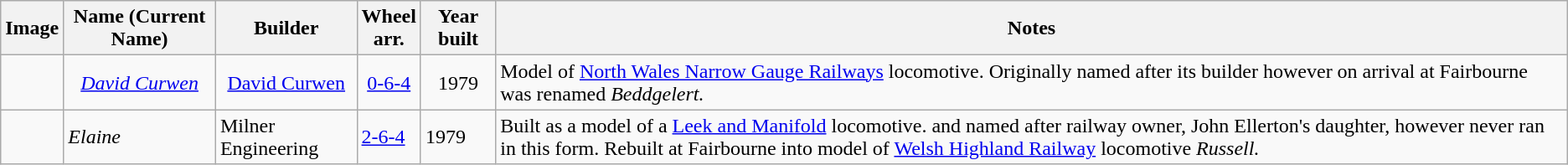<table class="sort wikitable sortable">
<tr align=center>
<th>Image</th>
<th>Name (Current Name)</th>
<th>Builder</th>
<th>Wheel <br>arr.</th>
<th>Year built</th>
<th>Notes</th>
</tr>
<tr align=center>
<td></td>
<td><em><a href='#'>David Curwen</a></em></td>
<td><a href='#'>David Curwen</a></td>
<td><a href='#'>0-6-4</a></td>
<td>1979</td>
<td align=left>Model of <a href='#'>North Wales Narrow Gauge Railways</a> locomotive. Originally named after its builder however on arrival at Fairbourne was renamed <em>Beddgelert.</em></td>
</tr>
<tr>
<td></td>
<td><em>Elaine</em></td>
<td>Milner Engineering</td>
<td><a href='#'>2-6-4</a></td>
<td>1979</td>
<td align=left>Built as a model of a <a href='#'>Leek and Manifold</a> locomotive. and named after railway owner, John Ellerton's daughter, however never ran in this form. Rebuilt at Fairbourne into model of <a href='#'>Welsh Highland Railway</a> locomotive <em>Russell.</em></td>
</tr>
</table>
